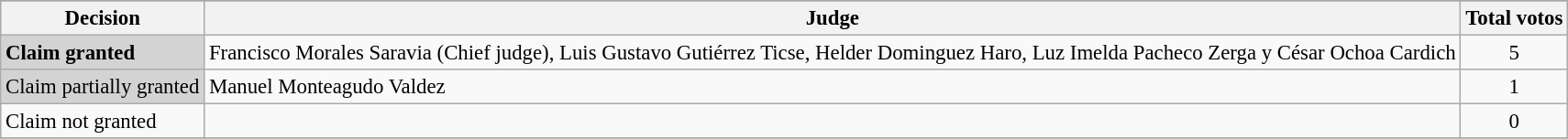<table class="wikitable" style="margin:1; font-size: 95%;">
<tr>
</tr>
<tr>
<th>Decision</th>
<th>Judge</th>
<th>Total votos</th>
</tr>
<tr>
<td bgcolor=#D3D3D3><strong>Claim granted</strong></td>
<td align="left">Francisco Morales Saravia (Chief judge), Luis Gustavo Gutiérrez Ticse, Helder Dominguez Haro, Luz Imelda Pacheco Zerga y César Ochoa Cardich</td>
<td align="center">5</td>
</tr>
<tr>
<td bgcolor=#D3D3D3>Claim partially granted</td>
<td align="left">Manuel Monteagudo Valdez</td>
<td align="center">1</td>
</tr>
<tr>
<td align=left>Claim not granted</td>
<td align="left"></td>
<td align="center">0</td>
</tr>
<tr>
</tr>
</table>
